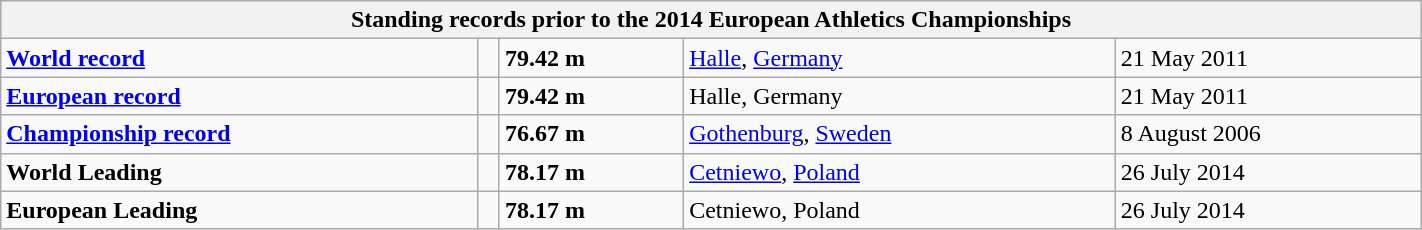<table class="wikitable" width=75%>
<tr>
<th colspan="5">Standing records prior to the 2014 European Athletics Championships</th>
</tr>
<tr>
<td><strong><a href='#'>World record</a></strong></td>
<td></td>
<td><strong>79.42 m</strong></td>
<td><a href='#'>Halle</a>, <a href='#'>Germany</a></td>
<td>21 May 2011</td>
</tr>
<tr>
<td><strong><a href='#'>European record</a></strong></td>
<td></td>
<td><strong>79.42 m</strong></td>
<td>Halle, Germany</td>
<td>21 May 2011</td>
</tr>
<tr>
<td><strong><a href='#'>Championship record</a></strong></td>
<td></td>
<td><strong>76.67 m</strong></td>
<td><a href='#'>Gothenburg</a>, <a href='#'>Sweden</a></td>
<td>8 August 2006</td>
</tr>
<tr>
<td><strong>World Leading</strong></td>
<td></td>
<td><strong>78.17 m</strong></td>
<td><a href='#'>Cetniewo</a>, <a href='#'>Poland</a></td>
<td>26 July 2014</td>
</tr>
<tr>
<td><strong>European Leading</strong></td>
<td></td>
<td><strong>78.17 m</strong></td>
<td>Cetniewo, Poland</td>
<td>26 July 2014</td>
</tr>
</table>
